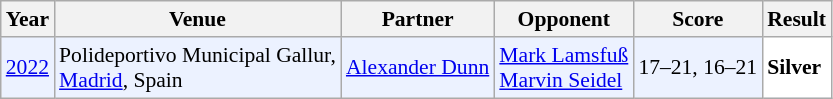<table class="sortable wikitable" style="font-size: 90%;">
<tr>
<th>Year</th>
<th>Venue</th>
<th>Partner</th>
<th>Opponent</th>
<th>Score</th>
<th>Result</th>
</tr>
<tr style="background:#ECF2FF">
<td align="center"><a href='#'>2022</a></td>
<td align="left">Polideportivo Municipal Gallur,<br><a href='#'>Madrid</a>, Spain</td>
<td align="left"> <a href='#'>Alexander Dunn</a></td>
<td align="left"> <a href='#'>Mark Lamsfuß</a><br> <a href='#'>Marvin Seidel</a></td>
<td align="left">17–21, 16–21</td>
<td style="text-align:left; background:white"> <strong>Silver</strong></td>
</tr>
</table>
